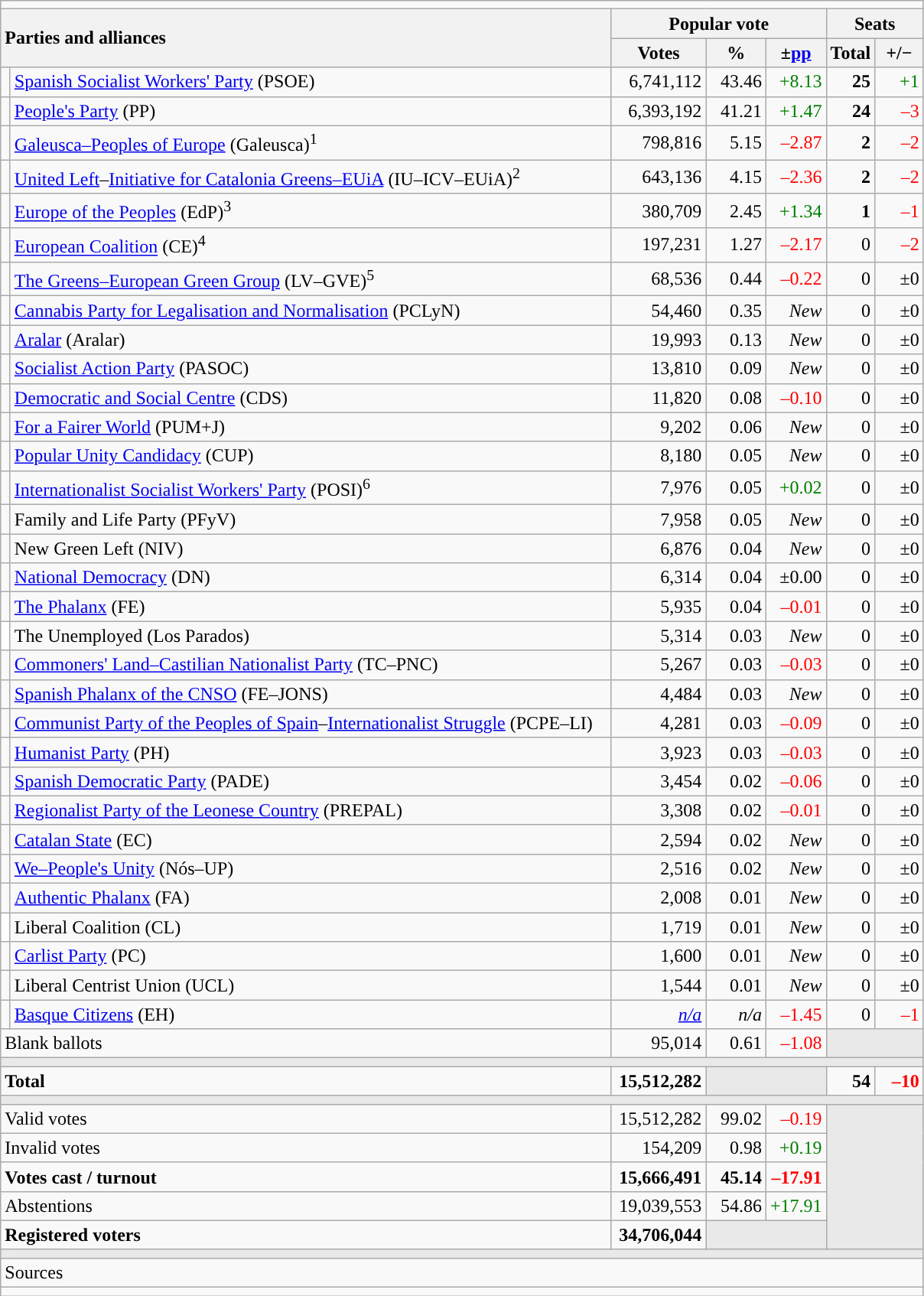<table class="wikitable" style="text-align:right">
<tr>
<td colspan="7"></td>
</tr>
<tr>
<th style="text-align:left;" rowspan="2" colspan="2" width="525">Parties and alliances</th>
<th colspan="3">Popular vote</th>
<th colspan="2">Seats</th>
</tr>
<tr>
<th width="75">Votes</th>
<th width="45">%</th>
<th width="45">±<a href='#'>pp</a></th>
<th width="35">Total</th>
<th width="35">+/−</th>
</tr>
<tr>
<td width="1" style="color:inherit;background:"></td>
<td align="left"><a href='#'>Spanish Socialist Workers' Party</a> (PSOE)</td>
<td>6,741,112</td>
<td>43.46</td>
<td style="color:green;">+8.13</td>
<td><strong>25</strong></td>
<td style="color:green;">+1</td>
</tr>
<tr>
<td style="color:inherit;background:"></td>
<td align="left"><a href='#'>People's Party</a> (PP)</td>
<td>6,393,192</td>
<td>41.21</td>
<td style="color:green;">+1.47</td>
<td><strong>24</strong></td>
<td style="color:red;">–3</td>
</tr>
<tr>
<td style="color:inherit;background:"></td>
<td align="left"><a href='#'>Galeusca–Peoples of Europe</a> (Galeusca)<sup>1</sup></td>
<td>798,816</td>
<td>5.15</td>
<td style="color:red;">–2.87</td>
<td><strong>2</strong></td>
<td style="color:red;">–2</td>
</tr>
<tr>
<td style="color:inherit;background:"></td>
<td align="left"><a href='#'>United Left</a>–<a href='#'>Initiative for Catalonia Greens–EUiA</a> (IU–ICV–EUiA)<sup>2</sup></td>
<td>643,136</td>
<td>4.15</td>
<td style="color:red;">–2.36</td>
<td><strong>2</strong></td>
<td style="color:red;">–2</td>
</tr>
<tr>
<td style="color:inherit;background:"></td>
<td align="left"><a href='#'>Europe of the Peoples</a> (EdP)<sup>3</sup></td>
<td>380,709</td>
<td>2.45</td>
<td style="color:green;">+1.34</td>
<td><strong>1</strong></td>
<td style="color:red;">–1</td>
</tr>
<tr>
<td style="color:inherit;background:"></td>
<td align="left"><a href='#'>European Coalition</a> (CE)<sup>4</sup></td>
<td>197,231</td>
<td>1.27</td>
<td style="color:red;">–2.17</td>
<td>0</td>
<td style="color:red;">–2</td>
</tr>
<tr>
<td style="color:inherit;background:"></td>
<td align="left"><a href='#'>The Greens–European Green Group</a> (LV–GVE)<sup>5</sup></td>
<td>68,536</td>
<td>0.44</td>
<td style="color:red;">–0.22</td>
<td>0</td>
<td>±0</td>
</tr>
<tr>
<td style="color:inherit;background:"></td>
<td align="left"><a href='#'>Cannabis Party for Legalisation and Normalisation</a> (PCLyN)</td>
<td>54,460</td>
<td>0.35</td>
<td><em>New</em></td>
<td>0</td>
<td>±0</td>
</tr>
<tr>
<td style="color:inherit;background:"></td>
<td align="left"><a href='#'>Aralar</a> (Aralar)</td>
<td>19,993</td>
<td>0.13</td>
<td><em>New</em></td>
<td>0</td>
<td>±0</td>
</tr>
<tr>
<td style="color:inherit;background:"></td>
<td align="left"><a href='#'>Socialist Action Party</a> (PASOC)</td>
<td>13,810</td>
<td>0.09</td>
<td><em>New</em></td>
<td>0</td>
<td>±0</td>
</tr>
<tr>
<td style="color:inherit;background:"></td>
<td align="left"><a href='#'>Democratic and Social Centre</a> (CDS)</td>
<td>11,820</td>
<td>0.08</td>
<td style="color:red;">–0.10</td>
<td>0</td>
<td>±0</td>
</tr>
<tr>
<td style="color:inherit;background:"></td>
<td align="left"><a href='#'>For a Fairer World</a> (PUM+J)</td>
<td>9,202</td>
<td>0.06</td>
<td><em>New</em></td>
<td>0</td>
<td>±0</td>
</tr>
<tr>
<td style="color:inherit;background:"></td>
<td align="left"><a href='#'>Popular Unity Candidacy</a> (CUP)</td>
<td>8,180</td>
<td>0.05</td>
<td><em>New</em></td>
<td>0</td>
<td>±0</td>
</tr>
<tr>
<td style="color:inherit;background:"></td>
<td align="left"><a href='#'>Internationalist Socialist Workers' Party</a> (POSI)<sup>6</sup></td>
<td>7,976</td>
<td>0.05</td>
<td style="color:green;">+0.02</td>
<td>0</td>
<td>±0</td>
</tr>
<tr>
<td style="color:inherit;background:"></td>
<td align="left">Family and Life Party (PFyV)</td>
<td>7,958</td>
<td>0.05</td>
<td><em>New</em></td>
<td>0</td>
<td>±0</td>
</tr>
<tr>
<td style="color:inherit;background:"></td>
<td align="left">New Green Left (NIV)</td>
<td>6,876</td>
<td>0.04</td>
<td><em>New</em></td>
<td>0</td>
<td>±0</td>
</tr>
<tr>
<td style="color:inherit;background:"></td>
<td align="left"><a href='#'>National Democracy</a> (DN)</td>
<td>6,314</td>
<td>0.04</td>
<td>±0.00</td>
<td>0</td>
<td>±0</td>
</tr>
<tr>
<td style="color:inherit;background:"></td>
<td align="left"><a href='#'>The Phalanx</a> (FE)</td>
<td>5,935</td>
<td>0.04</td>
<td style="color:red;">–0.01</td>
<td>0</td>
<td>±0</td>
</tr>
<tr>
<td bgcolor="white"></td>
<td align="left">The Unemployed (Los Parados)</td>
<td>5,314</td>
<td>0.03</td>
<td><em>New</em></td>
<td>0</td>
<td>±0</td>
</tr>
<tr>
<td style="color:inherit;background:"></td>
<td align="left"><a href='#'>Commoners' Land–Castilian Nationalist Party</a> (TC–PNC)</td>
<td>5,267</td>
<td>0.03</td>
<td style="color:red;">–0.03</td>
<td>0</td>
<td>±0</td>
</tr>
<tr>
<td style="color:inherit;background:"></td>
<td align="left"><a href='#'>Spanish Phalanx of the CNSO</a> (FE–JONS)</td>
<td>4,484</td>
<td>0.03</td>
<td><em>New</em></td>
<td>0</td>
<td>±0</td>
</tr>
<tr>
<td style="color:inherit;background:"></td>
<td align="left"><a href='#'>Communist Party of the Peoples of Spain</a>–<a href='#'>Internationalist Struggle</a> (PCPE–LI)</td>
<td>4,281</td>
<td>0.03</td>
<td style="color:red;">–0.09</td>
<td>0</td>
<td>±0</td>
</tr>
<tr>
<td style="color:inherit;background:"></td>
<td align="left"><a href='#'>Humanist Party</a> (PH)</td>
<td>3,923</td>
<td>0.03</td>
<td style="color:red;">–0.03</td>
<td>0</td>
<td>±0</td>
</tr>
<tr>
<td style="color:inherit;background:"></td>
<td align="left"><a href='#'>Spanish Democratic Party</a> (PADE)</td>
<td>3,454</td>
<td>0.02</td>
<td style="color:red;">–0.06</td>
<td>0</td>
<td>±0</td>
</tr>
<tr>
<td style="color:inherit;background:"></td>
<td align="left"><a href='#'>Regionalist Party of the Leonese Country</a> (PREPAL)</td>
<td>3,308</td>
<td>0.02</td>
<td style="color:red;">–0.01</td>
<td>0</td>
<td>±0</td>
</tr>
<tr>
<td style="color:inherit;background:"></td>
<td align="left"><a href='#'>Catalan State</a> (EC)</td>
<td>2,594</td>
<td>0.02</td>
<td><em>New</em></td>
<td>0</td>
<td>±0</td>
</tr>
<tr>
<td style="color:inherit;background:"></td>
<td align="left"><a href='#'>We–People's Unity</a> (Nós–UP)</td>
<td>2,516</td>
<td>0.02</td>
<td><em>New</em></td>
<td>0</td>
<td>±0</td>
</tr>
<tr>
<td style="color:inherit;background:"></td>
<td align="left"><a href='#'>Authentic Phalanx</a> (FA)</td>
<td>2,008</td>
<td>0.01</td>
<td><em>New</em></td>
<td>0</td>
<td>±0</td>
</tr>
<tr>
<td bgcolor="white"></td>
<td align="left">Liberal Coalition (CL)</td>
<td>1,719</td>
<td>0.01</td>
<td><em>New</em></td>
<td>0</td>
<td>±0</td>
</tr>
<tr>
<td style="color:inherit;background:"></td>
<td align="left"><a href='#'>Carlist Party</a> (PC)</td>
<td>1,600</td>
<td>0.01</td>
<td><em>New</em></td>
<td>0</td>
<td>±0</td>
</tr>
<tr>
<td style="color:inherit;background:"></td>
<td align="left">Liberal Centrist Union (UCL)</td>
<td>1,544</td>
<td>0.01</td>
<td><em>New</em></td>
<td>0</td>
<td>±0</td>
</tr>
<tr>
<td style="color:inherit;background:"></td>
<td align="left"><a href='#'>Basque Citizens</a> (EH)</td>
<td><em><a href='#'>n/a</a></em></td>
<td><em>n/a</em></td>
<td style="color:red;">–1.45</td>
<td>0</td>
<td style="color:red;">–1</td>
</tr>
<tr>
<td align="left" colspan="2">Blank ballots</td>
<td>95,014</td>
<td>0.61</td>
<td style="color:red;">–1.08</td>
<td bgcolor="#E9E9E9" colspan="2"></td>
</tr>
<tr>
<td colspan="7" bgcolor="#E9E9E9"></td>
</tr>
<tr style="font-weight:bold;">
<td align="left" colspan="2">Total</td>
<td>15,512,282</td>
<td bgcolor="#E9E9E9" colspan="2"></td>
<td>54</td>
<td style="color:red;">–10</td>
</tr>
<tr>
<td colspan="7" bgcolor="#E9E9E9"></td>
</tr>
<tr>
<td align="left" colspan="2">Valid votes</td>
<td>15,512,282</td>
<td>99.02</td>
<td style="color:red;">–0.19</td>
<td bgcolor="#E9E9E9" colspan="2" rowspan="5"></td>
</tr>
<tr>
<td align="left" colspan="2">Invalid votes</td>
<td>154,209</td>
<td>0.98</td>
<td style="color:green;">+0.19</td>
</tr>
<tr style="font-weight:bold;">
<td align="left" colspan="2">Votes cast / turnout</td>
<td>15,666,491</td>
<td>45.14</td>
<td style="color:red;">–17.91</td>
</tr>
<tr>
<td align="left" colspan="2">Abstentions</td>
<td>19,039,553</td>
<td>54.86</td>
<td style="color:green;">+17.91</td>
</tr>
<tr style="font-weight:bold;">
<td align="left" colspan="2">Registered voters</td>
<td>34,706,044</td>
<td bgcolor="#E9E9E9" colspan="2"></td>
</tr>
<tr>
<td colspan="7" bgcolor="#E9E9E9"></td>
</tr>
<tr>
<td align="left" colspan="7">Sources</td>
</tr>
<tr>
<td colspan="7" style="text-align:left; max-width:790px;"></td>
</tr>
</table>
